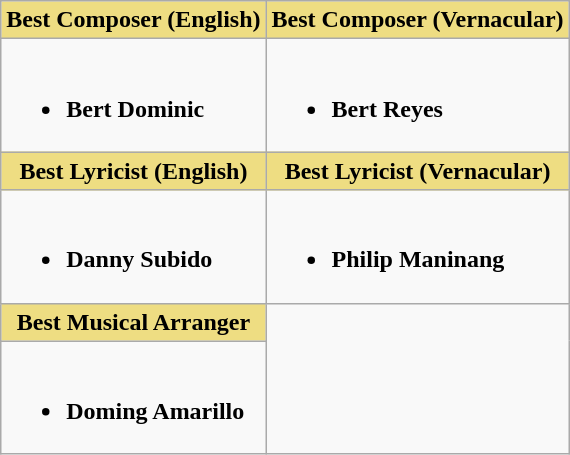<table class="wikitable">
<tr>
<th style="background:#EEDD82;" ! width:50%">Best Composer (English)</th>
<th style="background:#EEDD82;" ! width:50%">Best Composer (Vernacular)</th>
</tr>
<tr>
<td valign="top"><br><ul><li><strong>Bert Dominic</strong></li></ul></td>
<td valign="top"><br><ul><li><strong>Bert Reyes</strong></li></ul></td>
</tr>
<tr>
<th style="background:#EEDD82;" ! width:50%">Best Lyricist (English)</th>
<th style="background:#EEDD82;" ! width:50%">Best Lyricist (Vernacular)</th>
</tr>
<tr>
<td valign="top"><br><ul><li><strong>Danny Subido</strong></li></ul></td>
<td valign="top"><br><ul><li><strong>Philip Maninang</strong></li></ul></td>
</tr>
<tr>
<th style="background:#EEDD82;" ! width:50%">Best Musical Arranger</th>
</tr>
<tr>
<td valign="top"><br><ul><li><strong>Doming Amarillo</strong></li></ul></td>
</tr>
</table>
